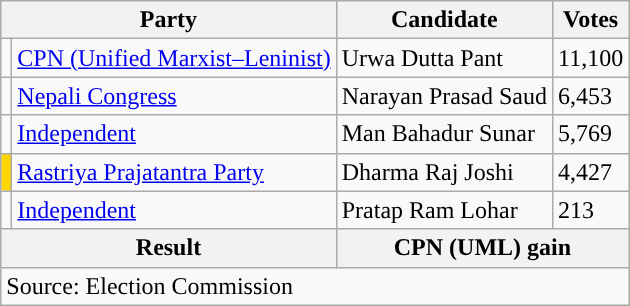<table class="wikitable">
<tr>
<th colspan="2">Party</th>
<th>Candidate</th>
<th>Votes</th>
</tr>
<tr>
<td style="background-color:"></td>
<td><a href='#'>CPN (Unified Marxist–Leninist)</a></td>
<td>Urwa Dutta Pant</td>
<td>11,100</td>
</tr>
<tr>
<td style="background-color:"></td>
<td><a href='#'>Nepali Congress</a></td>
<td>Narayan Prasad Saud</td>
<td>6,453</td>
</tr>
<tr>
<td style="background-color:"></td>
<td><a href='#'>Independent</a></td>
<td>Man Bahadur Sunar</td>
<td>5,769</td>
</tr>
<tr>
<td style="background-color:gold"></td>
<td><a href='#'>Rastriya Prajatantra Party</a></td>
<td>Dharma Raj Joshi</td>
<td>4,427</td>
</tr>
<tr>
<td></td>
<td><a href='#'>Independent</a></td>
<td>Pratap Ram Lohar</td>
<td>213</td>
</tr>
<tr>
<th colspan="2">Result</th>
<th colspan="2">CPN (UML) gain</th>
</tr>
<tr>
<td colspan="4">Source: Election Commission</td>
</tr>
</table>
